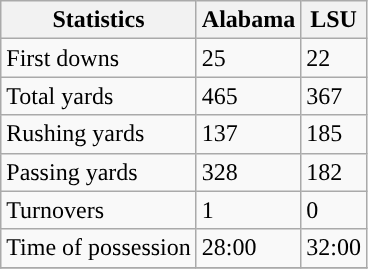<table class="wikitable" style="float: left;">
<tr>
<th>Statistics</th>
<th>Alabama</th>
<th>LSU</th>
</tr>
<tr>
<td>First downs</td>
<td>25</td>
<td>22</td>
</tr>
<tr>
<td>Total yards</td>
<td>465</td>
<td>367</td>
</tr>
<tr>
<td>Rushing yards</td>
<td>137</td>
<td>185</td>
</tr>
<tr>
<td>Passing yards</td>
<td>328</td>
<td>182</td>
</tr>
<tr>
<td>Turnovers</td>
<td>1</td>
<td>0</td>
</tr>
<tr>
<td>Time of possession</td>
<td>28:00</td>
<td>32:00</td>
</tr>
<tr>
</tr>
</table>
